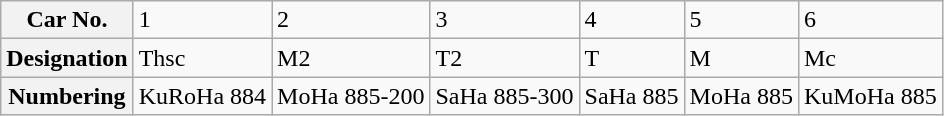<table class="wikitable">
<tr>
<th>Car No.</th>
<td>1</td>
<td>2</td>
<td>3</td>
<td>4</td>
<td>5</td>
<td>6</td>
</tr>
<tr>
<th>Designation</th>
<td>Thsc</td>
<td>M2</td>
<td>T2</td>
<td>T</td>
<td>M</td>
<td>Mc</td>
</tr>
<tr>
<th>Numbering</th>
<td>KuRoHa 884</td>
<td>MoHa 885-200</td>
<td>SaHa 885-300</td>
<td>SaHa 885</td>
<td>MoHa 885</td>
<td>KuMoHa 885</td>
</tr>
</table>
